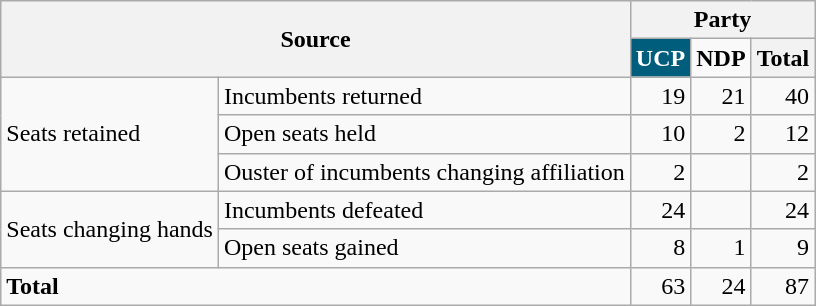<table class="wikitable" style="text-align:right;">
<tr>
<th colspan="2" rowspan="2">Source</th>
<th colspan="3">Party</th>
</tr>
<tr>
<td style="background: #005d7c; color: white" align="center"><strong>UCP</strong></td>
<td><strong>NDP</strong></td>
<th>Total</th>
</tr>
<tr>
<td rowspan="3" style="text-align:left;">Seats retained</td>
<td style="text-align:left;">Incumbents returned</td>
<td>19</td>
<td>21</td>
<td>40</td>
</tr>
<tr>
<td style="text-align:left;">Open seats held</td>
<td>10</td>
<td>2</td>
<td>12</td>
</tr>
<tr>
<td style="text-align:left;">Ouster of incumbents changing affiliation</td>
<td>2</td>
<td></td>
<td>2</td>
</tr>
<tr>
<td rowspan="2" style="text-align:left;">Seats changing hands</td>
<td style="text-align:left;">Incumbents defeated</td>
<td>24</td>
<td></td>
<td>24</td>
</tr>
<tr>
<td style="text-align:left;">Open seats gained</td>
<td>8</td>
<td>1</td>
<td>9</td>
</tr>
<tr>
<td colspan="2" style="text-align:left;"><strong>Total</strong></td>
<td>63</td>
<td>24</td>
<td>87</td>
</tr>
</table>
